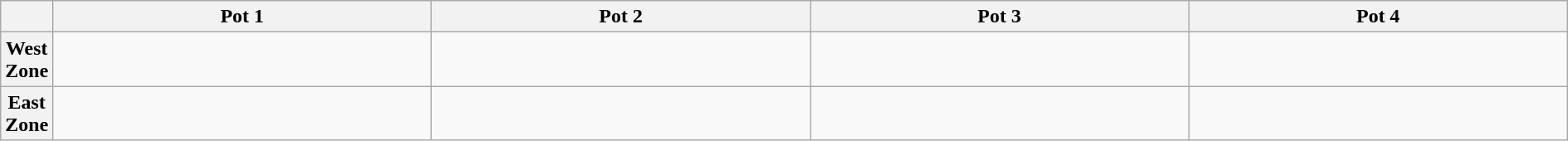<table class="wikitable" style="width:100%;">
<tr>
<th></th>
<th width=25%>Pot 1</th>
<th width=25%>Pot 2</th>
<th width=25%>Pot 3</th>
<th width=25%>Pot 4</th>
</tr>
<tr>
<th>West Zone</th>
<td valign=top></td>
<td valign=top></td>
<td valign=top></td>
<td valign=top></td>
</tr>
<tr>
<th>East Zone</th>
<td valign=top></td>
<td valign=top></td>
<td valign=top></td>
<td valign=top></td>
</tr>
</table>
